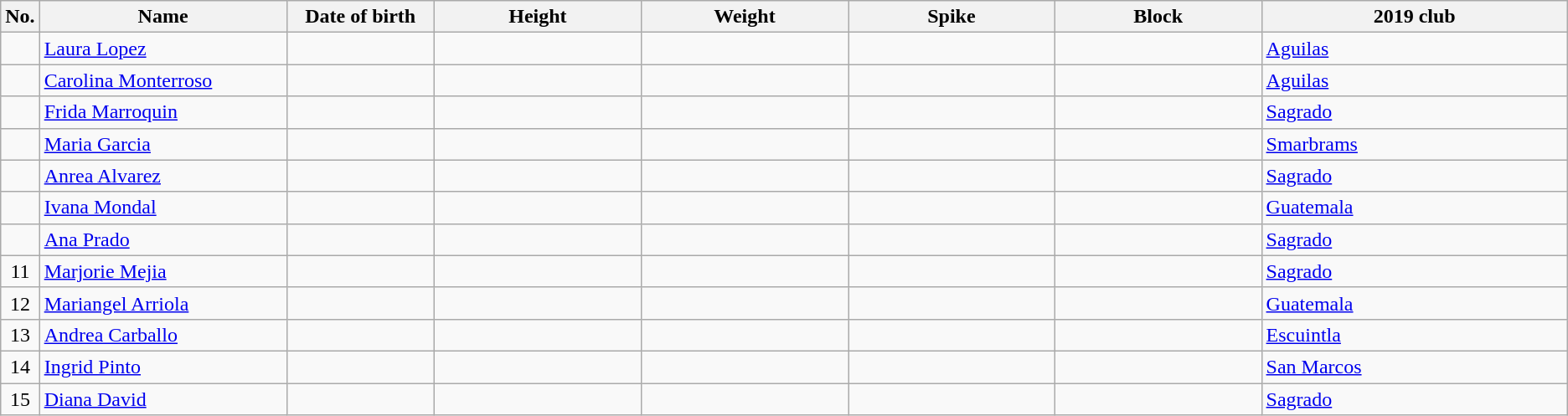<table class="wikitable sortable" style="text-align:center;">
<tr>
<th>No.</th>
<th style="width:12em">Name</th>
<th style="width:7em">Date of birth</th>
<th style="width:10em">Height</th>
<th style="width:10em">Weight</th>
<th style="width:10em">Spike</th>
<th style="width:10em">Block</th>
<th style="width:15em">2019 club</th>
</tr>
<tr>
<td></td>
<td align=left><a href='#'>Laura Lopez</a></td>
<td align=right></td>
<td></td>
<td></td>
<td></td>
<td></td>
<td align=left> <a href='#'>Aguilas</a></td>
</tr>
<tr>
<td></td>
<td align=left><a href='#'>Carolina Monterroso</a></td>
<td align=right></td>
<td></td>
<td></td>
<td></td>
<td></td>
<td align=left> <a href='#'>Aguilas</a></td>
</tr>
<tr>
<td></td>
<td align=left><a href='#'>Frida Marroquin</a></td>
<td align=right></td>
<td></td>
<td></td>
<td></td>
<td></td>
<td align=left> <a href='#'>Sagrado</a></td>
</tr>
<tr>
<td></td>
<td align=left><a href='#'>Maria Garcia</a></td>
<td align=right></td>
<td></td>
<td></td>
<td></td>
<td></td>
<td align=left> <a href='#'>Smarbrams</a></td>
</tr>
<tr>
<td></td>
<td align=left><a href='#'>Anrea Alvarez</a></td>
<td align=right></td>
<td></td>
<td></td>
<td></td>
<td></td>
<td align=left> <a href='#'>Sagrado</a></td>
</tr>
<tr>
<td></td>
<td align=left><a href='#'>Ivana Mondal</a></td>
<td align=right></td>
<td></td>
<td></td>
<td></td>
<td></td>
<td align=left> <a href='#'>Guatemala</a></td>
</tr>
<tr>
<td></td>
<td align=left><a href='#'>Ana Prado</a></td>
<td align=right></td>
<td></td>
<td></td>
<td></td>
<td></td>
<td align=left> <a href='#'>Sagrado</a></td>
</tr>
<tr>
<td>11</td>
<td align=left><a href='#'>Marjorie Mejia</a></td>
<td align=right></td>
<td></td>
<td></td>
<td></td>
<td></td>
<td align=left> <a href='#'>Sagrado</a></td>
</tr>
<tr>
<td>12</td>
<td align=left><a href='#'>Mariangel Arriola</a></td>
<td align=right></td>
<td></td>
<td></td>
<td></td>
<td></td>
<td align=left> <a href='#'>Guatemala</a></td>
</tr>
<tr>
<td>13</td>
<td align=left><a href='#'>Andrea Carballo</a></td>
<td align=right></td>
<td></td>
<td></td>
<td></td>
<td></td>
<td align=left> <a href='#'>Escuintla</a></td>
</tr>
<tr>
<td>14</td>
<td align=left><a href='#'>Ingrid Pinto</a></td>
<td align=right></td>
<td></td>
<td></td>
<td></td>
<td></td>
<td align=left> <a href='#'>San Marcos</a></td>
</tr>
<tr>
<td>15</td>
<td align=left><a href='#'>Diana David</a></td>
<td align=right></td>
<td></td>
<td></td>
<td></td>
<td></td>
<td align=left> <a href='#'>Sagrado</a></td>
</tr>
</table>
